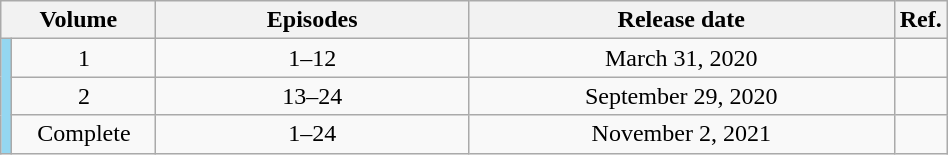<table class="wikitable" style="text-align: center; width: 50%;">
<tr>
<th colspan="2">Volume</th>
<th style="width:33%;">Episodes</th>
<th style="width:45%;">Release date</th>
<th style="width:5%;">Ref.</th>
</tr>
<tr>
<td rowspan="7" style="width:1%; background:#94D7F1"></td>
<td>1</td>
<td>1–12</td>
<td>March 31, 2020</td>
<td></td>
</tr>
<tr>
<td>2</td>
<td>13–24</td>
<td>September 29, 2020</td>
<td></td>
</tr>
<tr>
<td>Complete</td>
<td>1–24</td>
<td>November 2, 2021</td>
<td></td>
</tr>
</table>
